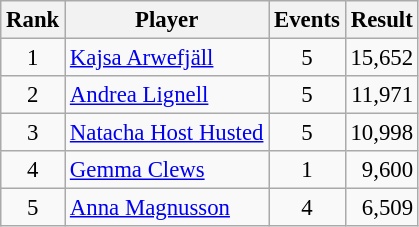<table class="wikitable" style="font-size:95%;">
<tr>
<th>Rank</th>
<th>Player</th>
<th>Events</th>
<th>Result</th>
</tr>
<tr>
<td align=center>1</td>
<td> <a href='#'>Kajsa Arwefjäll</a></td>
<td align=center>5</td>
<td align=right>15,652</td>
</tr>
<tr>
<td align=center>2</td>
<td> <a href='#'>Andrea Lignell</a></td>
<td align=center>5</td>
<td align=right>11,971</td>
</tr>
<tr>
<td align=center>3</td>
<td> <a href='#'>Natacha Host Husted</a></td>
<td align=center>5</td>
<td align=right>10,998</td>
</tr>
<tr>
<td align=center>4</td>
<td> <a href='#'>Gemma Clews</a></td>
<td align=center>1</td>
<td align=right>9,600</td>
</tr>
<tr>
<td align=center>5</td>
<td> <a href='#'>Anna Magnusson</a></td>
<td align=center>4</td>
<td align=right>6,509</td>
</tr>
</table>
